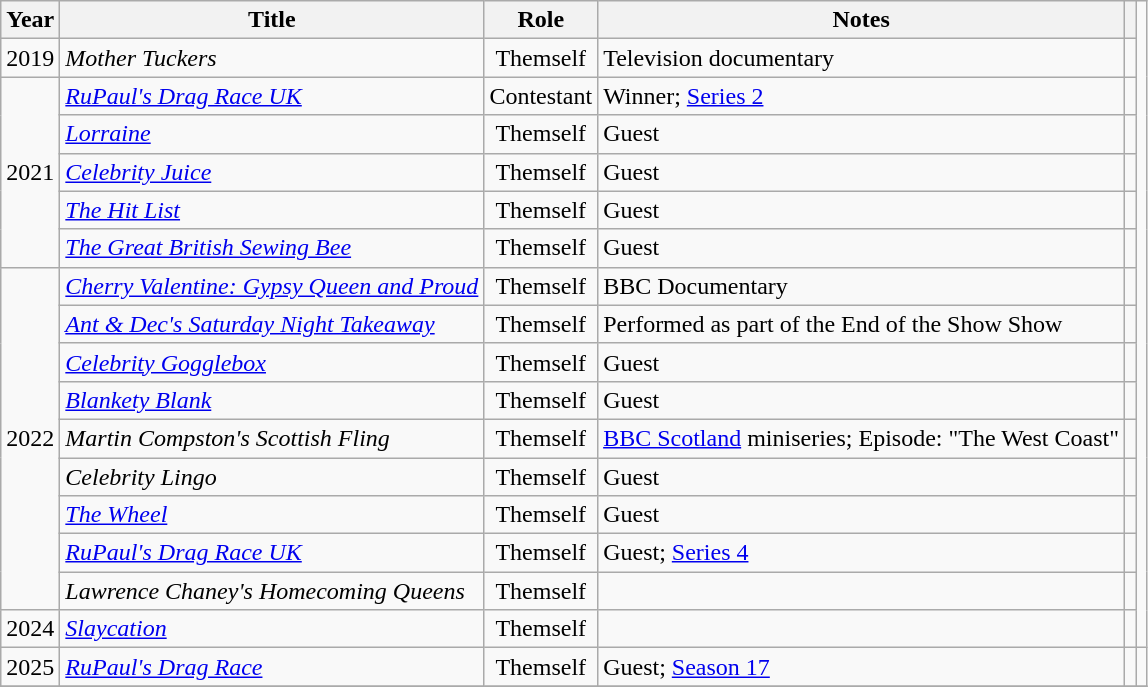<table class="wikitable plainrowheaders sortable">
<tr>
<th scope="col">Year</th>
<th scope="col">Title</th>
<th scope="col">Role</th>
<th scope="col">Notes</th>
<th style="text-align: center;" class="unsortable"></th>
</tr>
<tr>
<td>2019</td>
<td><em>Mother Tuckers</em></td>
<td style="text-align: center;">Themself</td>
<td>Television documentary</td>
<td style="text-align: center;"></td>
</tr>
<tr>
<td rowspan=5>2021</td>
<td><em><a href='#'>RuPaul's Drag Race UK</a></em></td>
<td>Contestant</td>
<td>Winner; <a href='#'>Series 2</a></td>
<td style="text-align: center;"></td>
</tr>
<tr>
<td><em><a href='#'>Lorraine</a></em></td>
<td style="text-align: center;">Themself</td>
<td>Guest</td>
<td style="text-align: center;"></td>
</tr>
<tr>
<td><em><a href='#'>Celebrity Juice</a></em></td>
<td style="text-align: center;">Themself</td>
<td>Guest</td>
<td></td>
</tr>
<tr>
<td><em><a href='#'>The Hit List</a></em></td>
<td style="text-align: center;">Themself</td>
<td>Guest</td>
<td></td>
</tr>
<tr>
<td><em><a href='#'>The Great British Sewing Bee</a></em></td>
<td style="text-align: center;">Themself</td>
<td>Guest</td>
<td></td>
</tr>
<tr>
<td rowspan="9">2022</td>
<td><em><a href='#'>Cherry Valentine: Gypsy Queen and Proud</a></em></td>
<td style="text-align: center;">Themself</td>
<td>BBC Documentary</td>
<td></td>
</tr>
<tr>
<td><em><a href='#'>Ant & Dec's Saturday Night Takeaway</a></em></td>
<td style="text-align: center;">Themself</td>
<td>Performed as part of the End of the Show Show</td>
<td></td>
</tr>
<tr>
<td><em><a href='#'>Celebrity Gogglebox</a></em></td>
<td style="text-align: center;">Themself</td>
<td>Guest</td>
<td></td>
</tr>
<tr>
<td><em><a href='#'>Blankety Blank</a></em></td>
<td style="text-align: center;">Themself</td>
<td>Guest</td>
<td></td>
</tr>
<tr>
<td><em>Martin Compston's Scottish Fling</em></td>
<td style="text-align: center;">Themself</td>
<td><a href='#'>BBC Scotland</a> miniseries; Episode: "The West Coast"</td>
<td></td>
</tr>
<tr>
<td><em>Celebrity Lingo</em></td>
<td style="text-align: center;">Themself</td>
<td>Guest</td>
<td></td>
</tr>
<tr>
<td><em><a href='#'>The Wheel</a></em></td>
<td style="text-align: center;">Themself</td>
<td>Guest</td>
<td></td>
</tr>
<tr>
<td><em><a href='#'>RuPaul's Drag Race UK</a></em></td>
<td style="text-align: center;">Themself</td>
<td>Guest; <a href='#'>Series 4</a></td>
<td></td>
</tr>
<tr>
<td><em>Lawrence Chaney's Homecoming Queens</em></td>
<td style="text-align: center;">Themself</td>
<td></td>
<td></td>
</tr>
<tr>
<td>2024</td>
<td><em><a href='#'>Slaycation</a></em></td>
<td style="text-align: center;">Themself</td>
<td></td>
<td></td>
</tr>
<tr>
<td>2025</td>
<td><em><a href='#'>RuPaul's Drag Race</a></em></td>
<td style="text-align: center;">Themself</td>
<td>Guest; <a href='#'>Season 17</a></td>
<td></td>
<td></td>
</tr>
<tr>
</tr>
</table>
